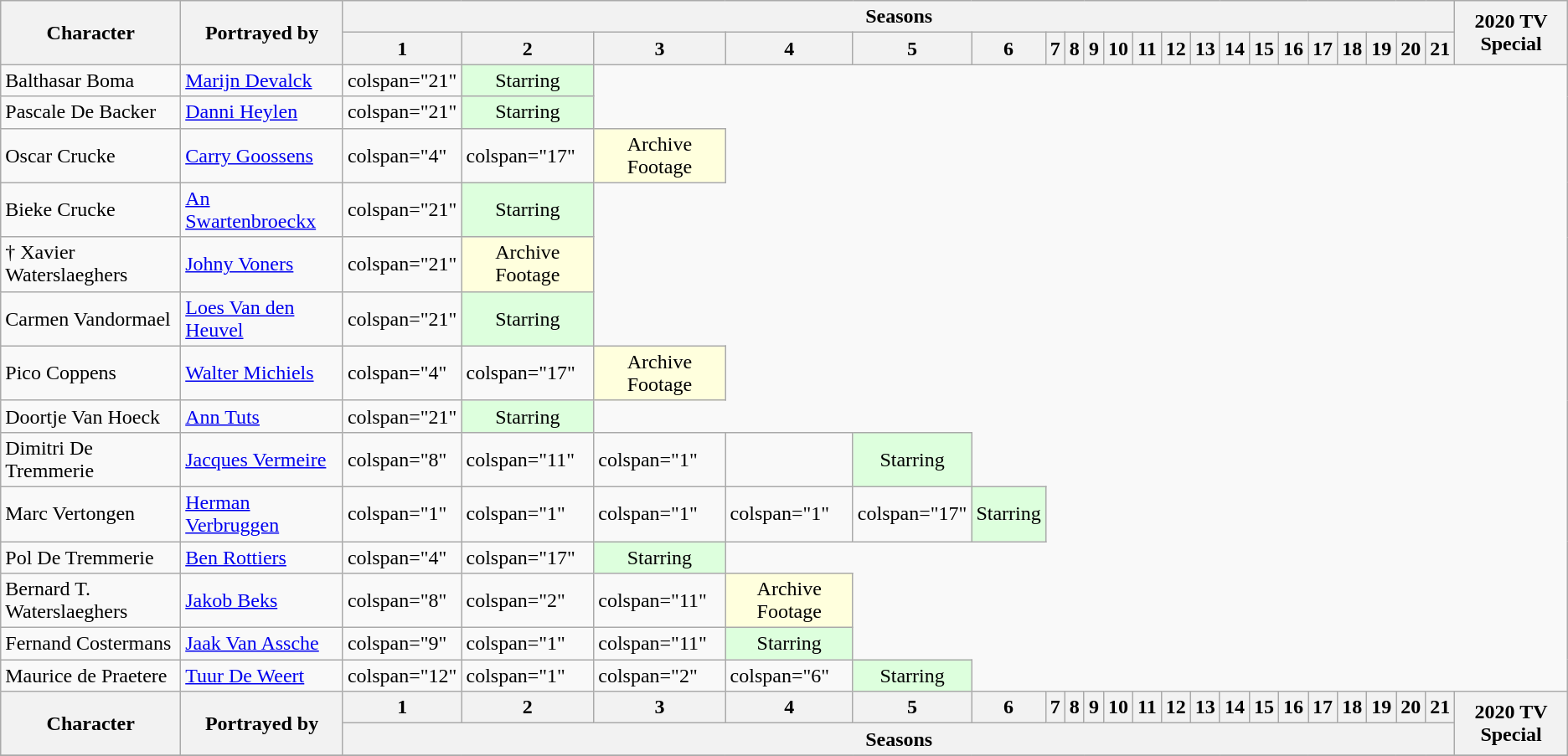<table class="wikitable">
<tr>
<th rowspan="2">Character</th>
<th rowspan="2">Portrayed by</th>
<th colspan="21">Seasons</th>
<th rowspan="2">2020 TV Special</th>
</tr>
<tr>
<th>1</th>
<th>2</th>
<th>3</th>
<th>4</th>
<th>5</th>
<th>6</th>
<th>7</th>
<th>8</th>
<th>9</th>
<th>10</th>
<th>11</th>
<th>12</th>
<th>13</th>
<th>14</th>
<th>15</th>
<th>16</th>
<th>17</th>
<th>18</th>
<th>19</th>
<th>20</th>
<th>21</th>
</tr>
<tr>
<td>Balthasar Boma</td>
<td><a href='#'>Marijn Devalck</a></td>
<td>colspan="21" </td>
<td colspan="1" style="background:#ddffdd;" align="center">Starring</td>
</tr>
<tr>
<td>Pascale De Backer</td>
<td><a href='#'>Danni Heylen</a></td>
<td>colspan="21" </td>
<td colspan="1" style="background:#ddffdd;" align="center">Starring</td>
</tr>
<tr>
<td>Oscar Crucke</td>
<td><a href='#'>Carry Goossens</a></td>
<td>colspan="4" </td>
<td>colspan="17" </td>
<td align="center" colspan="1" style="background:#ffd;">Archive Footage</td>
</tr>
<tr>
<td>Bieke Crucke</td>
<td><a href='#'>An Swartenbroeckx</a></td>
<td>colspan="21" </td>
<td colspan="1" style="background:#ddffdd;" align="center">Starring</td>
</tr>
<tr>
<td>† Xavier Waterslaeghers</td>
<td><a href='#'>Johny Voners</a></td>
<td>colspan="21" </td>
<td align="center" colspan="1" style="background:#ffd;">Archive Footage</td>
</tr>
<tr>
<td>Carmen Vandormael</td>
<td><a href='#'>Loes Van den Heuvel</a></td>
<td>colspan="21" </td>
<td colspan="1" style="background:#ddffdd;" align="center">Starring</td>
</tr>
<tr>
<td>Pico Coppens</td>
<td><a href='#'>Walter Michiels</a></td>
<td>colspan="4" </td>
<td>colspan="17" </td>
<td align="center" colspan="1" style="background:#ffd;">Archive Footage</td>
</tr>
<tr>
<td>Doortje Van Hoeck</td>
<td><a href='#'>Ann Tuts</a></td>
<td>colspan="21" </td>
<td colspan="1" style="background:#ddffdd;" align="center">Starring</td>
</tr>
<tr>
<td>Dimitri De Tremmerie</td>
<td><a href='#'>Jacques Vermeire</a></td>
<td>colspan="8" </td>
<td>colspan="11" </td>
<td>colspan="1" </td>
<td></td>
<td colspan="1" style="background:#ddffdd;" align="center">Starring</td>
</tr>
<tr>
<td>Marc Vertongen</td>
<td><a href='#'>Herman Verbruggen</a></td>
<td>colspan="1" </td>
<td>colspan="1" </td>
<td>colspan="1" </td>
<td>colspan="1" </td>
<td>colspan="17" </td>
<td colspan="1" style="background:#ddffdd;" align="center">Starring</td>
</tr>
<tr>
<td>Pol De Tremmerie</td>
<td><a href='#'>Ben Rottiers</a></td>
<td>colspan="4" </td>
<td>colspan="17" </td>
<td colspan="1" style="background:#ddffdd;" align="center">Starring</td>
</tr>
<tr>
<td>Bernard T. Waterslaeghers</td>
<td><a href='#'>Jakob Beks</a></td>
<td>colspan="8" </td>
<td>colspan="2" </td>
<td>colspan="11" </td>
<td align="center" colspan="1" style="background:#ffd;">Archive Footage</td>
</tr>
<tr>
<td>Fernand Costermans</td>
<td><a href='#'>Jaak Van Assche</a></td>
<td>colspan="9" </td>
<td>colspan="1" </td>
<td>colspan="11" </td>
<td colspan="1" style="background:#ddffdd;" align="center">Starring</td>
</tr>
<tr>
<td>Maurice de Praetere</td>
<td><a href='#'>Tuur De Weert</a></td>
<td>colspan="12" </td>
<td>colspan="1" </td>
<td>colspan="2" </td>
<td>colspan="6" </td>
<td colspan="1" style="background:#ddffdd;" align="center">Starring</td>
</tr>
<tr>
<th rowspan="2">Character</th>
<th rowspan="2">Portrayed by</th>
<th>1</th>
<th>2</th>
<th>3</th>
<th>4</th>
<th>5</th>
<th>6</th>
<th>7</th>
<th>8</th>
<th>9</th>
<th>10</th>
<th>11</th>
<th>12</th>
<th>13</th>
<th>14</th>
<th>15</th>
<th>16</th>
<th>17</th>
<th>18</th>
<th>19</th>
<th>20</th>
<th>21</th>
<th rowspan="2">2020 TV Special</th>
</tr>
<tr>
<th colspan="21">Seasons</th>
</tr>
<tr>
</tr>
</table>
